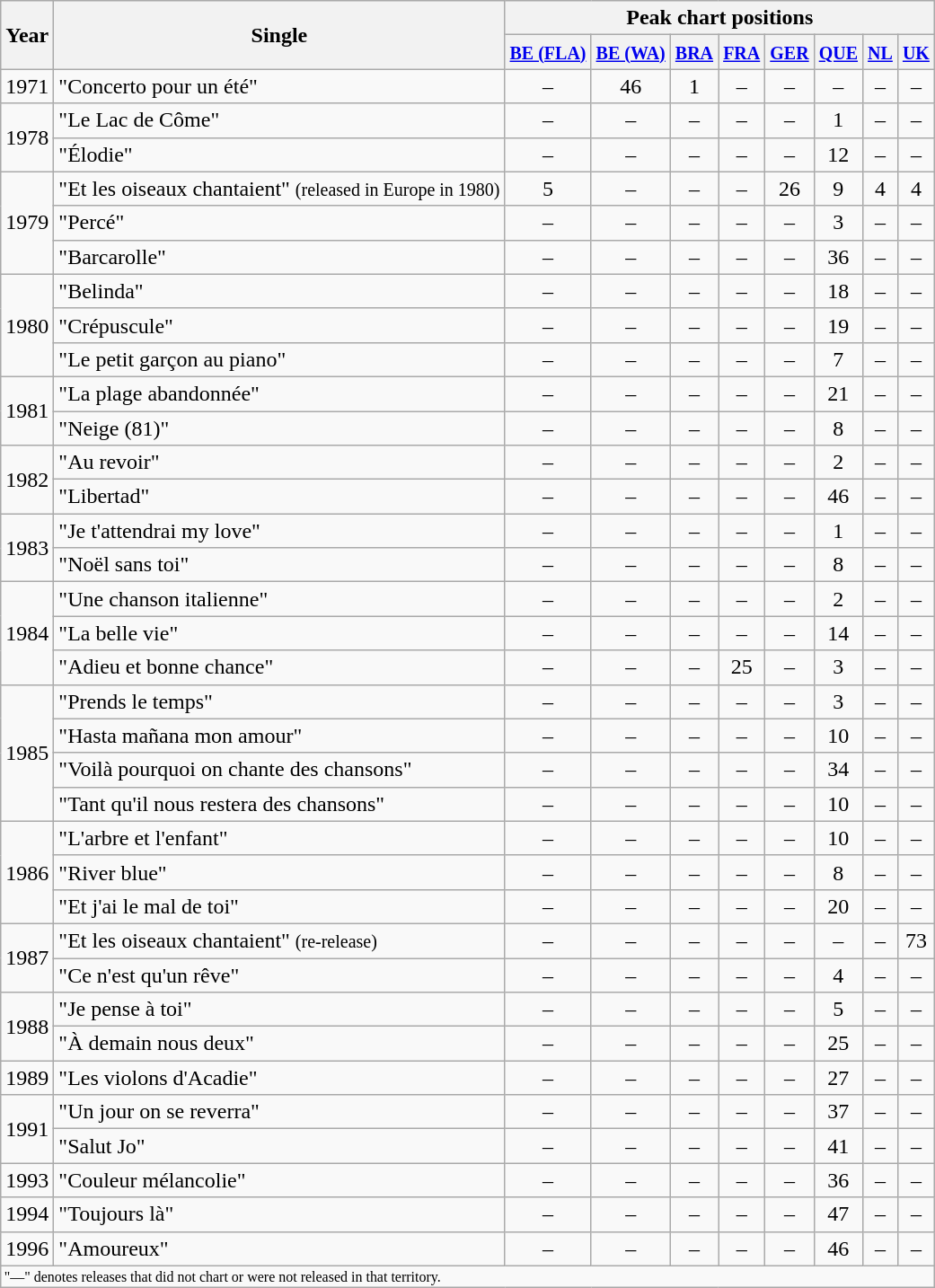<table class="wikitable">
<tr>
<th rowspan="2">Year</th>
<th rowspan="2">Single</th>
<th colspan="8">Peak chart positions</th>
</tr>
<tr>
<th><small><a href='#'>BE (FLA)</a></small><br></th>
<th><small><a href='#'>BE (WA)</a></small><br></th>
<th><small><a href='#'>BRA</a></small></th>
<th><small><a href='#'>FRA</a></small><br></th>
<th><small><a href='#'>GER</a></small><br></th>
<th><small><a href='#'>QUE</a></small><br></th>
<th><small><a href='#'>NL</a></small><br></th>
<th><small><a href='#'>UK</a></small><br></th>
</tr>
<tr>
<td>1971</td>
<td>"Concerto pour un été"</td>
<td style="text-align:center;">–</td>
<td style="text-align:center;">46</td>
<td style="text-align:center;">1</td>
<td style="text-align:center;">–</td>
<td style="text-align:center;">–</td>
<td style="text-align:center;">–</td>
<td style="text-align:center;">–</td>
<td style="text-align:center;">–</td>
</tr>
<tr>
<td rowspan="2">1978</td>
<td>"Le Lac de Côme"</td>
<td style="text-align:center;">–</td>
<td style="text-align:center;">–</td>
<td style="text-align:center;">–</td>
<td style="text-align:center;">–</td>
<td style="text-align:center;">–</td>
<td style="text-align:center;">1</td>
<td style="text-align:center;">–</td>
<td style="text-align:center;">–</td>
</tr>
<tr>
<td>"Élodie"</td>
<td style="text-align:center;">–</td>
<td style="text-align:center;">–</td>
<td style="text-align:center;">–</td>
<td style="text-align:center;">–</td>
<td style="text-align:center;">–</td>
<td style="text-align:center;">12</td>
<td style="text-align:center;">–</td>
<td style="text-align:center;">–</td>
</tr>
<tr>
<td rowspan="3">1979</td>
<td>"Et les oiseaux chantaient" <small>(released in Europe in 1980)</small></td>
<td style="text-align:center;">5</td>
<td style="text-align:center;">–</td>
<td style="text-align:center;">–</td>
<td style="text-align:center;">–</td>
<td style="text-align:center;">26</td>
<td style="text-align:center;">9</td>
<td style="text-align:center;">4</td>
<td style="text-align:center;">4</td>
</tr>
<tr>
<td>"Percé"</td>
<td style="text-align:center;">–</td>
<td style="text-align:center;">–</td>
<td style="text-align:center;">–</td>
<td style="text-align:center;">–</td>
<td style="text-align:center;">–</td>
<td style="text-align:center;">3</td>
<td style="text-align:center;">–</td>
<td style="text-align:center;">–</td>
</tr>
<tr>
<td>"Barcarolle"</td>
<td style="text-align:center;">–</td>
<td style="text-align:center;">–</td>
<td style="text-align:center;">–</td>
<td style="text-align:center;">–</td>
<td style="text-align:center;">–</td>
<td style="text-align:center;">36</td>
<td style="text-align:center;">–</td>
<td style="text-align:center;">–</td>
</tr>
<tr>
<td rowspan="3">1980</td>
<td>"Belinda"</td>
<td style="text-align:center;">–</td>
<td style="text-align:center;">–</td>
<td style="text-align:center;">–</td>
<td style="text-align:center;">–</td>
<td style="text-align:center;">–</td>
<td style="text-align:center;">18</td>
<td style="text-align:center;">–</td>
<td style="text-align:center;">–</td>
</tr>
<tr>
<td>"Crépuscule"</td>
<td style="text-align:center;">–</td>
<td style="text-align:center;">–</td>
<td style="text-align:center;">–</td>
<td style="text-align:center;">–</td>
<td style="text-align:center;">–</td>
<td style="text-align:center;">19</td>
<td style="text-align:center;">–</td>
<td style="text-align:center;">–</td>
</tr>
<tr>
<td>"Le petit garçon au piano"</td>
<td style="text-align:center;">–</td>
<td style="text-align:center;">–</td>
<td style="text-align:center;">–</td>
<td style="text-align:center;">–</td>
<td style="text-align:center;">–</td>
<td style="text-align:center;">7</td>
<td style="text-align:center;">–</td>
<td style="text-align:center;">–</td>
</tr>
<tr>
<td rowspan="2">1981</td>
<td>"La plage abandonnée"</td>
<td style="text-align:center;">–</td>
<td style="text-align:center;">–</td>
<td style="text-align:center;">–</td>
<td style="text-align:center;">–</td>
<td style="text-align:center;">–</td>
<td style="text-align:center;">21</td>
<td style="text-align:center;">–</td>
<td style="text-align:center;">–</td>
</tr>
<tr>
<td>"Neige (81)"</td>
<td style="text-align:center;">–</td>
<td style="text-align:center;">–</td>
<td style="text-align:center;">–</td>
<td style="text-align:center;">–</td>
<td style="text-align:center;">–</td>
<td style="text-align:center;">8</td>
<td style="text-align:center;">–</td>
<td style="text-align:center;">–</td>
</tr>
<tr>
<td rowspan="2">1982</td>
<td>"Au revoir"</td>
<td style="text-align:center;">–</td>
<td style="text-align:center;">–</td>
<td style="text-align:center;">–</td>
<td style="text-align:center;">–</td>
<td style="text-align:center;">–</td>
<td style="text-align:center;">2</td>
<td style="text-align:center;">–</td>
<td style="text-align:center;">–</td>
</tr>
<tr>
<td>"Libertad"</td>
<td style="text-align:center;">–</td>
<td style="text-align:center;">–</td>
<td style="text-align:center;">–</td>
<td style="text-align:center;">–</td>
<td style="text-align:center;">–</td>
<td style="text-align:center;">46</td>
<td style="text-align:center;">–</td>
<td style="text-align:center;">–</td>
</tr>
<tr>
<td rowspan="2">1983</td>
<td>"Je t'attendrai my love"</td>
<td style="text-align:center;">–</td>
<td style="text-align:center;">–</td>
<td style="text-align:center;">–</td>
<td style="text-align:center;">–</td>
<td style="text-align:center;">–</td>
<td style="text-align:center;">1</td>
<td style="text-align:center;">–</td>
<td style="text-align:center;">–</td>
</tr>
<tr>
<td>"Noël sans toi"</td>
<td style="text-align:center;">–</td>
<td style="text-align:center;">–</td>
<td style="text-align:center;">–</td>
<td style="text-align:center;">–</td>
<td style="text-align:center;">–</td>
<td style="text-align:center;">8</td>
<td style="text-align:center;">–</td>
<td style="text-align:center;">–</td>
</tr>
<tr>
<td rowspan="3">1984</td>
<td>"Une chanson italienne"</td>
<td style="text-align:center;">–</td>
<td style="text-align:center;">–</td>
<td style="text-align:center;">–</td>
<td style="text-align:center;">–</td>
<td style="text-align:center;">–</td>
<td style="text-align:center;">2</td>
<td style="text-align:center;">–</td>
<td style="text-align:center;">–</td>
</tr>
<tr>
<td>"La belle vie"</td>
<td style="text-align:center;">–</td>
<td style="text-align:center;">–</td>
<td style="text-align:center;">–</td>
<td style="text-align:center;">–</td>
<td style="text-align:center;">–</td>
<td style="text-align:center;">14</td>
<td style="text-align:center;">–</td>
<td style="text-align:center;">–</td>
</tr>
<tr>
<td>"Adieu et bonne chance"</td>
<td style="text-align:center;">–</td>
<td style="text-align:center;">–</td>
<td style="text-align:center;">–</td>
<td style="text-align:center;">25</td>
<td style="text-align:center;">–</td>
<td style="text-align:center;">3</td>
<td style="text-align:center;">–</td>
<td style="text-align:center;">–</td>
</tr>
<tr>
<td rowspan="4">1985</td>
<td>"Prends le temps"</td>
<td style="text-align:center;">–</td>
<td style="text-align:center;">–</td>
<td style="text-align:center;">–</td>
<td style="text-align:center;">–</td>
<td style="text-align:center;">–</td>
<td style="text-align:center;">3</td>
<td style="text-align:center;">–</td>
<td style="text-align:center;">–</td>
</tr>
<tr>
<td>"Hasta mañana mon amour"</td>
<td style="text-align:center;">–</td>
<td style="text-align:center;">–</td>
<td style="text-align:center;">–</td>
<td style="text-align:center;">–</td>
<td style="text-align:center;">–</td>
<td style="text-align:center;">10</td>
<td style="text-align:center;">–</td>
<td style="text-align:center;">–</td>
</tr>
<tr>
<td>"Voilà pourquoi on chante des chansons"</td>
<td style="text-align:center;">–</td>
<td style="text-align:center;">–</td>
<td style="text-align:center;">–</td>
<td style="text-align:center;">–</td>
<td style="text-align:center;">–</td>
<td style="text-align:center;">34</td>
<td style="text-align:center;">–</td>
<td style="text-align:center;">–</td>
</tr>
<tr>
<td>"Tant qu'il nous restera des chansons"</td>
<td style="text-align:center;">–</td>
<td style="text-align:center;">–</td>
<td style="text-align:center;">–</td>
<td style="text-align:center;">–</td>
<td style="text-align:center;">–</td>
<td style="text-align:center;">10</td>
<td style="text-align:center;">–</td>
<td style="text-align:center;">–</td>
</tr>
<tr>
<td rowspan="3">1986</td>
<td>"L'arbre et l'enfant"</td>
<td style="text-align:center;">–</td>
<td style="text-align:center;">–</td>
<td style="text-align:center;">–</td>
<td style="text-align:center;">–</td>
<td style="text-align:center;">–</td>
<td style="text-align:center;">10</td>
<td style="text-align:center;">–</td>
<td style="text-align:center;">–</td>
</tr>
<tr>
<td>"River blue"</td>
<td style="text-align:center;">–</td>
<td style="text-align:center;">–</td>
<td style="text-align:center;">–</td>
<td style="text-align:center;">–</td>
<td style="text-align:center;">–</td>
<td style="text-align:center;">8</td>
<td style="text-align:center;">–</td>
<td style="text-align:center;">–</td>
</tr>
<tr>
<td>"Et j'ai le mal de toi"</td>
<td style="text-align:center;">–</td>
<td style="text-align:center;">–</td>
<td style="text-align:center;">–</td>
<td style="text-align:center;">–</td>
<td style="text-align:center;">–</td>
<td style="text-align:center;">20</td>
<td style="text-align:center;">–</td>
<td style="text-align:center;">–</td>
</tr>
<tr>
<td rowspan="2">1987</td>
<td>"Et les oiseaux chantaient" <small>(re-release)</small></td>
<td style="text-align:center;">–</td>
<td style="text-align:center;">–</td>
<td style="text-align:center;">–</td>
<td style="text-align:center;">–</td>
<td style="text-align:center;">–</td>
<td style="text-align:center;">–</td>
<td style="text-align:center;">–</td>
<td style="text-align:center;">73</td>
</tr>
<tr>
<td>"Ce n'est qu'un rêve"</td>
<td style="text-align:center;">–</td>
<td style="text-align:center;">–</td>
<td style="text-align:center;">–</td>
<td style="text-align:center;">–</td>
<td style="text-align:center;">–</td>
<td style="text-align:center;">4</td>
<td style="text-align:center;">–</td>
<td style="text-align:center;">–</td>
</tr>
<tr>
<td rowspan="2">1988</td>
<td>"Je pense à toi"</td>
<td style="text-align:center;">–</td>
<td style="text-align:center;">–</td>
<td style="text-align:center;">–</td>
<td style="text-align:center;">–</td>
<td style="text-align:center;">–</td>
<td style="text-align:center;">5</td>
<td style="text-align:center;">–</td>
<td style="text-align:center;">–</td>
</tr>
<tr>
<td>"À demain nous deux"</td>
<td style="text-align:center;">–</td>
<td style="text-align:center;">–</td>
<td style="text-align:center;">–</td>
<td style="text-align:center;">–</td>
<td style="text-align:center;">–</td>
<td style="text-align:center;">25</td>
<td style="text-align:center;">–</td>
<td style="text-align:center;">–</td>
</tr>
<tr>
<td>1989</td>
<td>"Les violons d'Acadie"</td>
<td style="text-align:center;">–</td>
<td style="text-align:center;">–</td>
<td style="text-align:center;">–</td>
<td style="text-align:center;">–</td>
<td style="text-align:center;">–</td>
<td style="text-align:center;">27</td>
<td style="text-align:center;">–</td>
<td style="text-align:center;">–</td>
</tr>
<tr>
<td rowspan="2">1991</td>
<td>"Un jour on se reverra"</td>
<td style="text-align:center;">–</td>
<td style="text-align:center;">–</td>
<td style="text-align:center;">–</td>
<td style="text-align:center;">–</td>
<td style="text-align:center;">–</td>
<td style="text-align:center;">37</td>
<td style="text-align:center;">–</td>
<td style="text-align:center;">–</td>
</tr>
<tr>
<td>"Salut Jo"</td>
<td style="text-align:center;">–</td>
<td style="text-align:center;">–</td>
<td style="text-align:center;">–</td>
<td style="text-align:center;">–</td>
<td style="text-align:center;">–</td>
<td style="text-align:center;">41</td>
<td style="text-align:center;">–</td>
<td style="text-align:center;">–</td>
</tr>
<tr>
<td>1993</td>
<td>"Couleur mélancolie"</td>
<td style="text-align:center;">–</td>
<td style="text-align:center;">–</td>
<td style="text-align:center;">–</td>
<td style="text-align:center;">–</td>
<td style="text-align:center;">–</td>
<td style="text-align:center;">36</td>
<td style="text-align:center;">–</td>
<td style="text-align:center;">–</td>
</tr>
<tr>
<td>1994</td>
<td>"Toujours là"</td>
<td style="text-align:center;">–</td>
<td style="text-align:center;">–</td>
<td style="text-align:center;">–</td>
<td style="text-align:center;">–</td>
<td style="text-align:center;">–</td>
<td style="text-align:center;">47</td>
<td style="text-align:center;">–</td>
<td style="text-align:center;">–</td>
</tr>
<tr>
<td>1996</td>
<td>"Amoureux"</td>
<td style="text-align:center;">–</td>
<td style="text-align:center;">–</td>
<td style="text-align:center;">–</td>
<td style="text-align:center;">–</td>
<td style="text-align:center;">–</td>
<td style="text-align:center;">46</td>
<td style="text-align:center;">–</td>
<td style="text-align:center;">–</td>
</tr>
<tr>
<td colspan="10" style="font-size:8pt">"—" denotes releases that did not chart or were not released in that territory.</td>
</tr>
</table>
